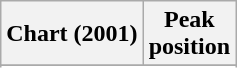<table class="wikitable">
<tr>
<th align="left">Chart (2001)</th>
<th align="left">Peak<br>position</th>
</tr>
<tr>
</tr>
<tr>
</tr>
</table>
